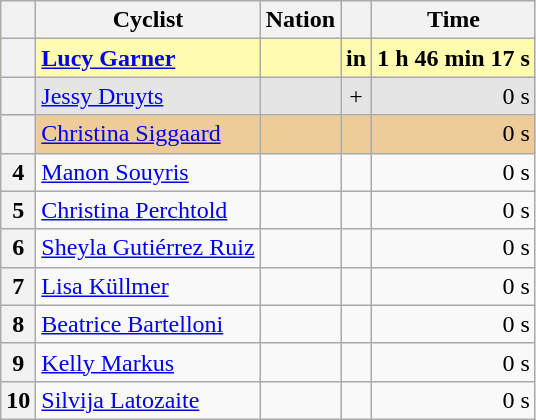<table class="wikitable">
<tr>
<th scope=col></th>
<th scope=col>Cyclist</th>
<th scope=col>Nation</th>
<th scope=col></th>
<th scope=col>Time</th>
</tr>
<tr bgcolor=fffcaf>
<th scope=row></th>
<td><strong><a href='#'>Lucy Garner</a></strong> </td>
<td><strong></strong></td>
<td><strong>in</strong></td>
<td><strong>1 h 46 min 17 s</strong></td>
</tr>
<tr bgcolor=e5e5e5>
<th scope=row></th>
<td><a href='#'>Jessy Druyts</a></td>
<td></td>
<td align=center>+</td>
<td align=right>0 s</td>
</tr>
<tr bgcolor=eecc99>
<th scope=row></th>
<td><a href='#'>Christina Siggaard</a></td>
<td></td>
<td></td>
<td align=right>0 s</td>
</tr>
<tr>
<th scope=row>4</th>
<td><a href='#'>Manon Souyris</a></td>
<td></td>
<td></td>
<td align=right>0 s</td>
</tr>
<tr>
<th scope=row>5</th>
<td><a href='#'>Christina Perchtold</a></td>
<td></td>
<td></td>
<td align=right>0 s</td>
</tr>
<tr>
<th scope=row>6</th>
<td><a href='#'>Sheyla Gutiérrez Ruiz</a></td>
<td></td>
<td></td>
<td align=right>0 s</td>
</tr>
<tr>
<th scope=row>7</th>
<td><a href='#'>Lisa Küllmer</a></td>
<td></td>
<td></td>
<td align=right>0 s</td>
</tr>
<tr>
<th scope=row>8</th>
<td><a href='#'>Beatrice Bartelloni</a></td>
<td></td>
<td></td>
<td align=right>0 s</td>
</tr>
<tr>
<th scope=row>9</th>
<td><a href='#'>Kelly Markus</a></td>
<td></td>
<td></td>
<td align=right>0 s</td>
</tr>
<tr>
<th scope=row>10</th>
<td><a href='#'>Silvija Latozaite</a></td>
<td></td>
<td></td>
<td align=right>0 s</td>
</tr>
</table>
